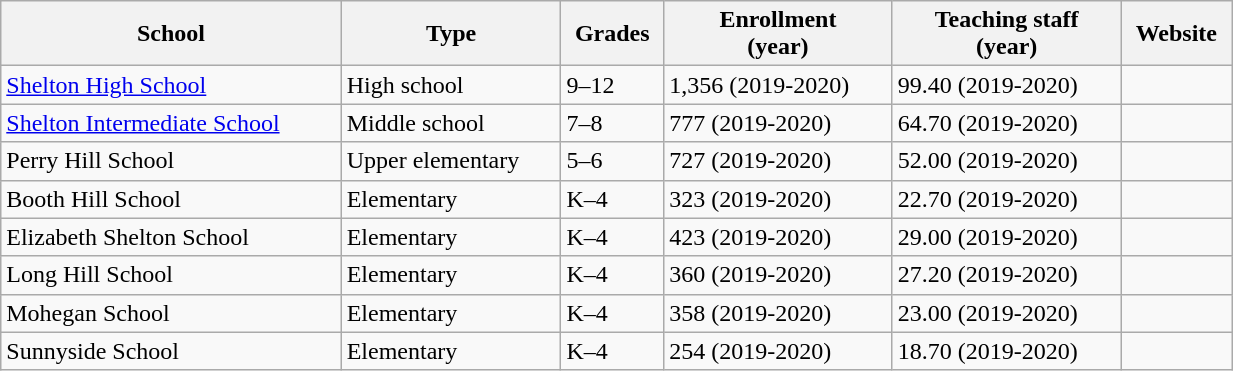<table class="wikitable" style="width:65%;">
<tr>
<th>School</th>
<th>Type</th>
<th>Grades</th>
<th>Enrollment<br>(year)</th>
<th>Teaching staff<br>(year)</th>
<th>Website</th>
</tr>
<tr>
<td><a href='#'>Shelton High School</a></td>
<td>High school</td>
<td>9–12</td>
<td>1,356 (2019-2020)</td>
<td>99.40 (2019-2020)</td>
<td></td>
</tr>
<tr>
<td><a href='#'>Shelton Intermediate School</a></td>
<td>Middle school</td>
<td>7–8</td>
<td>777 (2019-2020)</td>
<td>64.70 (2019-2020)</td>
<td></td>
</tr>
<tr>
<td>Perry Hill School</td>
<td>Upper elementary</td>
<td>5–6</td>
<td>727 (2019-2020)</td>
<td>52.00 (2019-2020)</td>
<td></td>
</tr>
<tr>
<td>Booth Hill School</td>
<td>Elementary</td>
<td>K–4</td>
<td>323 (2019-2020)</td>
<td>22.70 (2019-2020)</td>
<td></td>
</tr>
<tr>
<td>Elizabeth Shelton School</td>
<td>Elementary</td>
<td>K–4</td>
<td>423 (2019-2020)</td>
<td>29.00 (2019-2020)</td>
<td></td>
</tr>
<tr>
<td>Long Hill School</td>
<td>Elementary</td>
<td>K–4</td>
<td>360 (2019-2020)</td>
<td>27.20 (2019-2020)</td>
<td></td>
</tr>
<tr>
<td>Mohegan School</td>
<td>Elementary</td>
<td>K–4</td>
<td>358 (2019-2020)</td>
<td>23.00 (2019-2020)</td>
<td></td>
</tr>
<tr>
<td>Sunnyside School</td>
<td>Elementary</td>
<td>K–4</td>
<td>254 (2019-2020)</td>
<td>18.70 (2019-2020)</td>
<td></td>
</tr>
</table>
